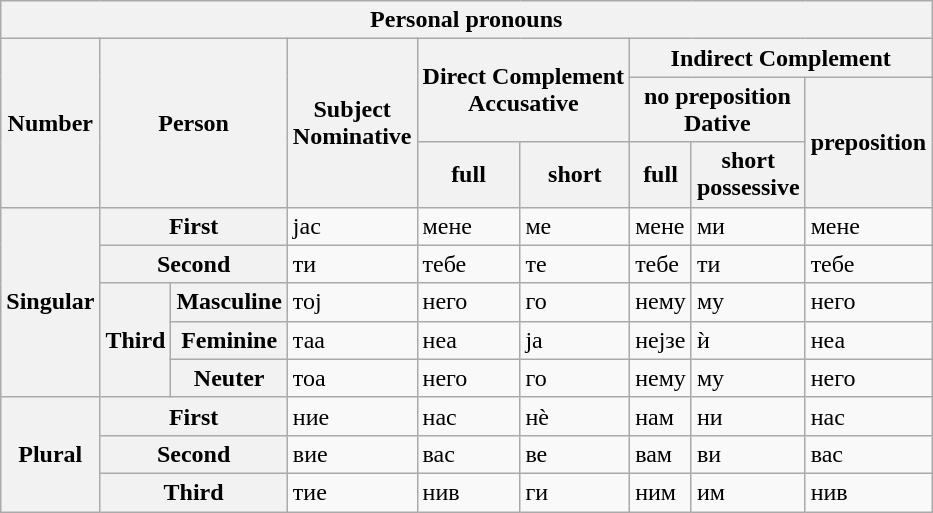<table class="wikitable" align="center">
<tr>
<th colspan="9">Personal pronouns</th>
</tr>
<tr>
<th rowspan="3">Number</th>
<th rowspan="3" colspan="2">Person</th>
<th rowspan="3">Subject<br>Nominative</th>
<th colspan="2" rowspan="2">Direct Complement<br>Accusative</th>
<th colspan="3">Indirect Complement</th>
</tr>
<tr>
<th colspan="2">no preposition<br>Dative</th>
<th rowspan="2">preposition</th>
</tr>
<tr>
<th>full</th>
<th>short</th>
<th>full</th>
<th>short<br>possessive</th>
</tr>
<tr>
<th rowspan="5">Singular</th>
<th colspan="2">First</th>
<td>јас</td>
<td>мене</td>
<td>ме</td>
<td>мене</td>
<td>ми</td>
<td>мене</td>
</tr>
<tr>
<th colspan="2">Second</th>
<td>ти</td>
<td>тебе</td>
<td>те</td>
<td>тебе</td>
<td>ти</td>
<td>тебе</td>
</tr>
<tr>
<th rowspan="3">Third</th>
<th>Masculine</th>
<td>тој</td>
<td>него</td>
<td>го</td>
<td>нему</td>
<td>му</td>
<td>него</td>
</tr>
<tr>
<th>Feminine</th>
<td>таа</td>
<td>неа</td>
<td>ја</td>
<td>нејзе</td>
<td>ѝ</td>
<td>неа</td>
</tr>
<tr>
<th>Neuter</th>
<td>тоа</td>
<td>него</td>
<td>го</td>
<td>нему</td>
<td>му</td>
<td>него</td>
</tr>
<tr>
<th rowspan="3">Plural</th>
<th colspan="2">First</th>
<td>ние</td>
<td>нас</td>
<td>нѐ</td>
<td>нам</td>
<td>ни</td>
<td>нас</td>
</tr>
<tr>
<th colspan="2">Second</th>
<td>вие</td>
<td>вас</td>
<td>ве</td>
<td>вам</td>
<td>ви</td>
<td>вас</td>
</tr>
<tr>
<th colspan="2">Third</th>
<td>тие</td>
<td>нив</td>
<td>ги</td>
<td>ним</td>
<td>им</td>
<td>нив</td>
</tr>
</table>
